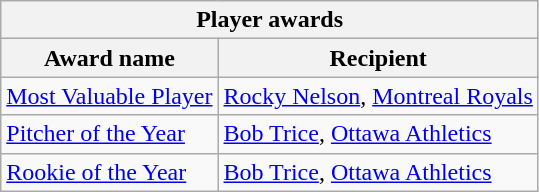<table class="wikitable">
<tr>
<th colspan="2">Player awards</th>
</tr>
<tr>
<th>Award name</th>
<th>Recipient</th>
</tr>
<tr>
<td><a href='#'>Most Valuable Player</a></td>
<td><a href='#'>Rocky Nelson</a>, <a href='#'>Montreal Royals</a></td>
</tr>
<tr>
<td><a href='#'>Pitcher of the Year</a></td>
<td><a href='#'>Bob Trice</a>, <a href='#'>Ottawa Athletics</a></td>
</tr>
<tr>
<td><a href='#'>Rookie of the Year</a></td>
<td><a href='#'>Bob Trice</a>, <a href='#'>Ottawa Athletics</a></td>
</tr>
</table>
